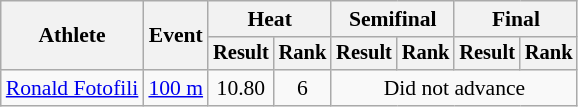<table class="wikitable" style="font-size:90%; text-align:center">
<tr>
<th rowspan=2>Athlete</th>
<th rowspan=2>Event</th>
<th colspan=2>Heat</th>
<th colspan=2>Semifinal</th>
<th colspan=2>Final</th>
</tr>
<tr style="font-size:95%">
<th>Result</th>
<th>Rank</th>
<th>Result</th>
<th>Rank</th>
<th>Result</th>
<th>Rank</th>
</tr>
<tr>
<td align=left><a href='#'>Ronald Fotofili</a></td>
<td align=left rowspan=1><a href='#'>100 m</a></td>
<td>10.80</td>
<td>6</td>
<td colspan=4>Did not advance</td>
</tr>
</table>
